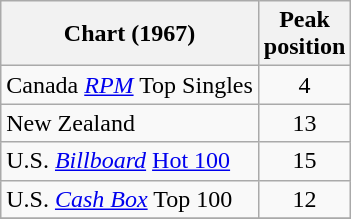<table class="wikitable sortable">
<tr>
<th>Chart (1967)</th>
<th>Peak<br>position</th>
</tr>
<tr>
<td>Canada <a href='#'><em>RPM</em></a> Top Singles</td>
<td style="text-align:center;">4</td>
</tr>
<tr>
<td>New Zealand</td>
<td style="text-align:center;">13</td>
</tr>
<tr>
<td>U.S. <em><a href='#'>Billboard</a></em> <a href='#'>Hot 100</a></td>
<td style="text-align:center;">15</td>
</tr>
<tr>
<td>U.S. <em><a href='#'>Cash Box</a></em> Top 100</td>
<td style="text-align:center;">12</td>
</tr>
<tr>
</tr>
</table>
